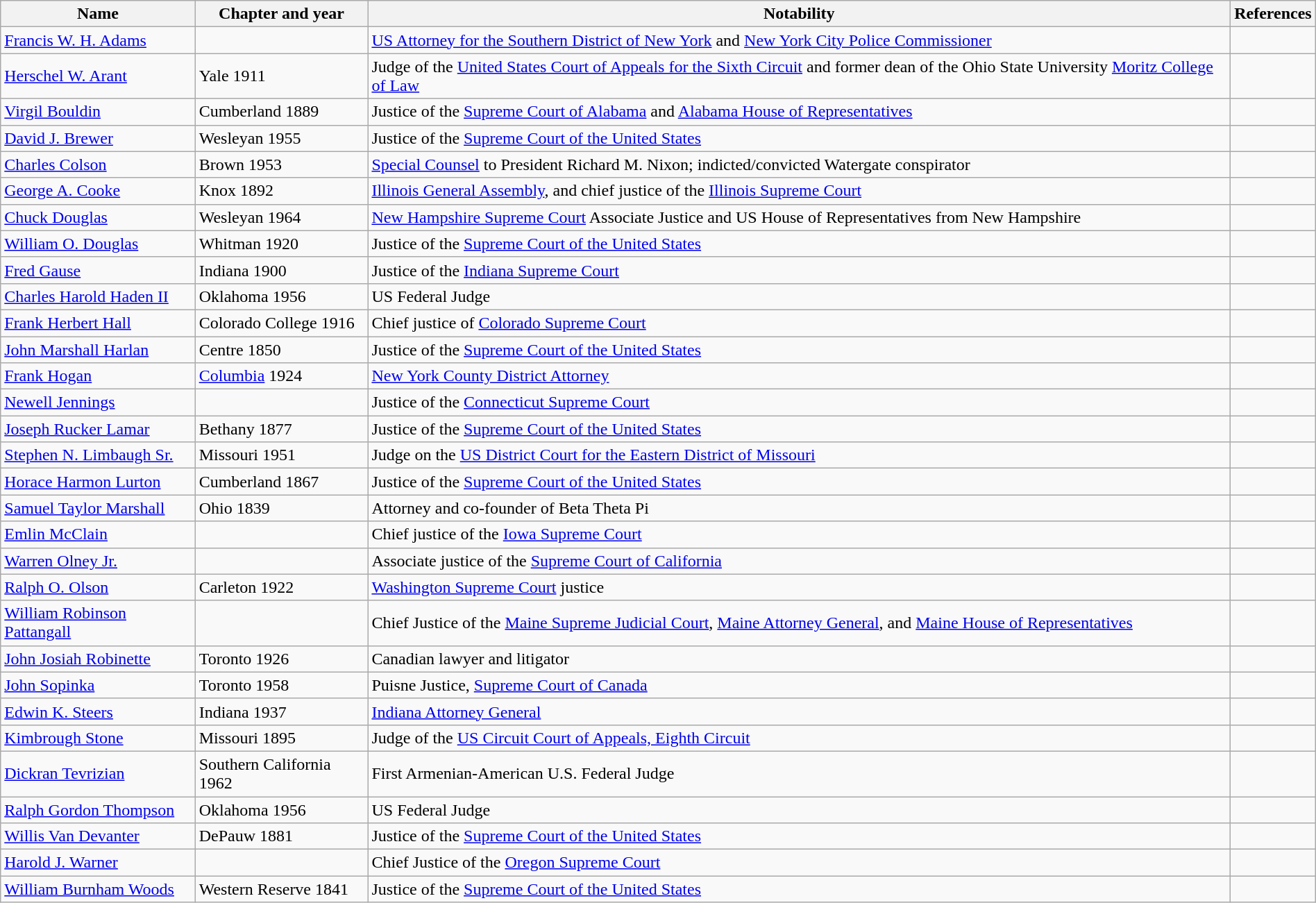<table class="wikitable sortable" style="width:100%;">
<tr>
<th>Name</th>
<th>Chapter and year</th>
<th>Notability</th>
<th>References</th>
</tr>
<tr>
<td><a href='#'>Francis W. H. Adams</a></td>
<td></td>
<td><a href='#'>US Attorney for the Southern District of New York</a> and <a href='#'>New York City Police Commissioner</a></td>
<td></td>
</tr>
<tr>
<td><a href='#'>Herschel W. Arant</a></td>
<td>Yale 1911</td>
<td>Judge of the <a href='#'>United States Court of Appeals for the Sixth Circuit</a> and former dean of the Ohio State University <a href='#'>Moritz College of Law</a></td>
<td></td>
</tr>
<tr>
<td><a href='#'>Virgil Bouldin</a></td>
<td>Cumberland 1889</td>
<td>Justice of the <a href='#'>Supreme Court of Alabama</a> and <a href='#'>Alabama House of Representatives</a></td>
<td></td>
</tr>
<tr>
<td><a href='#'>David J. Brewer</a></td>
<td>Wesleyan 1955</td>
<td>Justice of the <a href='#'>Supreme Court of the United States</a></td>
<td></td>
</tr>
<tr>
<td><a href='#'>Charles Colson</a></td>
<td>Brown 1953</td>
<td><a href='#'>Special Counsel</a> to President Richard M. Nixon; indicted/convicted Watergate conspirator</td>
<td></td>
</tr>
<tr>
<td><a href='#'>George A. Cooke</a></td>
<td>Knox 1892</td>
<td><a href='#'>Illinois General Assembly</a>, and chief justice of the <a href='#'>Illinois Supreme Court</a></td>
<td></td>
</tr>
<tr>
<td><a href='#'>Chuck Douglas</a></td>
<td>Wesleyan 1964</td>
<td><a href='#'>New Hampshire Supreme Court</a> Associate Justice and US House of Representatives from New Hampshire</td>
<td></td>
</tr>
<tr>
<td><a href='#'>William O. Douglas</a></td>
<td>Whitman 1920</td>
<td>Justice of the <a href='#'>Supreme Court of the United States</a></td>
<td></td>
</tr>
<tr>
<td><a href='#'>Fred Gause</a></td>
<td>Indiana 1900</td>
<td>Justice of the <a href='#'>Indiana Supreme Court</a></td>
<td></td>
</tr>
<tr>
<td><a href='#'>Charles Harold Haden II</a></td>
<td>Oklahoma 1956</td>
<td>US Federal Judge</td>
<td></td>
</tr>
<tr>
<td><a href='#'>Frank Herbert Hall</a></td>
<td>Colorado College 1916</td>
<td>Chief justice of <a href='#'>Colorado Supreme Court</a></td>
<td></td>
</tr>
<tr>
<td><a href='#'>John Marshall Harlan</a></td>
<td>Centre 1850</td>
<td>Justice of the <a href='#'>Supreme Court of the United States</a></td>
<td></td>
</tr>
<tr>
<td><a href='#'>Frank Hogan</a></td>
<td><a href='#'>Columbia</a> 1924</td>
<td><a href='#'>New York County District Attorney</a></td>
<td></td>
</tr>
<tr>
<td><a href='#'>Newell Jennings</a></td>
<td></td>
<td>Justice of the <a href='#'>Connecticut Supreme Court</a></td>
<td></td>
</tr>
<tr>
<td><a href='#'>Joseph Rucker Lamar</a></td>
<td>Bethany 1877</td>
<td>Justice of the <a href='#'>Supreme Court of the United States</a></td>
<td></td>
</tr>
<tr>
<td><a href='#'>Stephen N. Limbaugh Sr.</a></td>
<td>Missouri 1951</td>
<td>Judge on the <a href='#'>US District Court for the Eastern District of Missouri</a></td>
<td></td>
</tr>
<tr>
<td><a href='#'>Horace Harmon Lurton</a></td>
<td>Cumberland 1867</td>
<td>Justice of the <a href='#'>Supreme Court of the United States</a></td>
<td></td>
</tr>
<tr>
<td><a href='#'>Samuel Taylor Marshall</a></td>
<td>Ohio 1839</td>
<td>Attorney and co-founder of Beta Theta Pi</td>
<td></td>
</tr>
<tr>
<td><a href='#'>Emlin McClain</a></td>
<td></td>
<td>Chief justice of the <a href='#'>Iowa Supreme Court</a></td>
<td></td>
</tr>
<tr>
<td><a href='#'>Warren Olney Jr.</a></td>
<td></td>
<td>Associate justice of the <a href='#'>Supreme Court of California</a></td>
<td></td>
</tr>
<tr>
<td><a href='#'>Ralph O. Olson</a></td>
<td>Carleton 1922</td>
<td><a href='#'>Washington Supreme Court</a> justice</td>
<td></td>
</tr>
<tr>
<td><a href='#'>William Robinson Pattangall</a></td>
<td></td>
<td>Chief Justice of the <a href='#'>Maine Supreme Judicial Court</a>, <a href='#'>Maine Attorney General</a>, and <a href='#'>Maine House of Representatives</a></td>
<td></td>
</tr>
<tr>
<td><a href='#'>John Josiah Robinette</a></td>
<td>Toronto 1926</td>
<td>Canadian lawyer and litigator</td>
<td></td>
</tr>
<tr>
<td><a href='#'>John Sopinka</a></td>
<td>Toronto 1958</td>
<td>Puisne Justice, <a href='#'>Supreme Court of Canada</a></td>
<td></td>
</tr>
<tr>
<td><a href='#'>Edwin K. Steers</a></td>
<td>Indiana 1937</td>
<td><a href='#'>Indiana Attorney General</a></td>
<td></td>
</tr>
<tr>
<td><a href='#'>Kimbrough Stone</a></td>
<td>Missouri 1895</td>
<td>Judge of the <a href='#'>US Circuit Court of Appeals, Eighth Circuit</a></td>
<td></td>
</tr>
<tr>
<td><a href='#'>Dickran Tevrizian</a></td>
<td>Southern California 1962</td>
<td>First Armenian-American U.S. Federal Judge</td>
<td></td>
</tr>
<tr>
<td><a href='#'>Ralph Gordon Thompson</a></td>
<td>Oklahoma 1956</td>
<td>US Federal Judge</td>
<td></td>
</tr>
<tr>
<td><a href='#'>Willis Van Devanter</a></td>
<td>DePauw 1881</td>
<td>Justice of the <a href='#'>Supreme Court of the United States</a></td>
<td></td>
</tr>
<tr>
<td><a href='#'>Harold J. Warner</a></td>
<td></td>
<td>Chief Justice of the <a href='#'>Oregon Supreme Court</a></td>
<td></td>
</tr>
<tr>
<td><a href='#'>William Burnham Woods</a></td>
<td>Western Reserve 1841</td>
<td>Justice of the <a href='#'>Supreme Court of the United States</a></td>
<td></td>
</tr>
</table>
